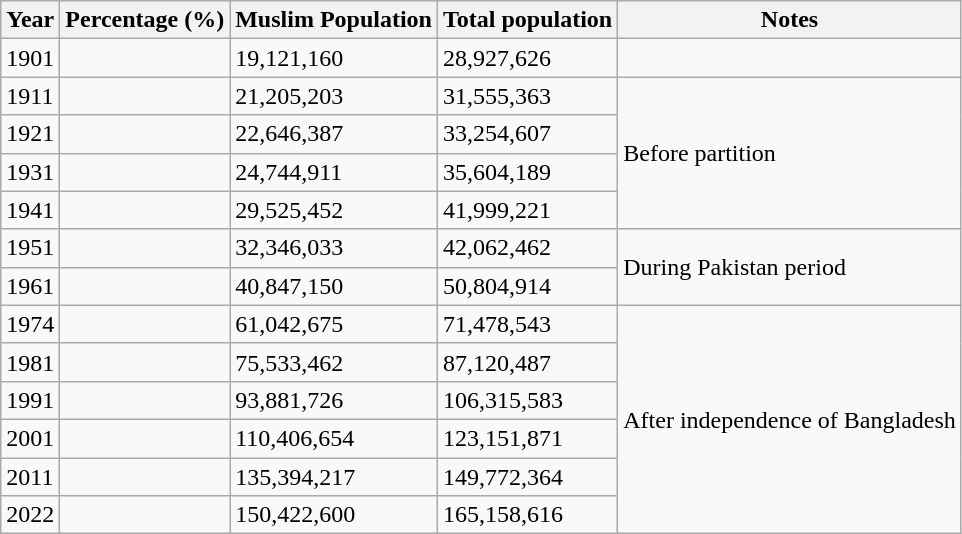<table class="wikitable">
<tr>
<th>Year</th>
<th>Percentage (%)</th>
<th>Muslim Population</th>
<th>Total population</th>
<th>Notes</th>
</tr>
<tr>
<td>1901</td>
<td></td>
<td>19,121,160</td>
<td>28,927,626</td>
<td></td>
</tr>
<tr>
<td>1911</td>
<td></td>
<td>21,205,203</td>
<td>31,555,363</td>
<td rowspan="4">Before partition</td>
</tr>
<tr>
<td>1921</td>
<td></td>
<td>22,646,387</td>
<td>33,254,607</td>
</tr>
<tr>
<td>1931</td>
<td></td>
<td>24,744,911</td>
<td>35,604,189</td>
</tr>
<tr>
<td>1941</td>
<td></td>
<td>29,525,452</td>
<td>41,999,221</td>
</tr>
<tr>
<td>1951</td>
<td></td>
<td>32,346,033</td>
<td>42,062,462</td>
<td rowspan="2">During Pakistan period</td>
</tr>
<tr>
<td>1961</td>
<td></td>
<td>40,847,150</td>
<td>50,804,914</td>
</tr>
<tr>
<td>1974</td>
<td></td>
<td>61,042,675</td>
<td>71,478,543</td>
<td rowspan="6">After independence of Bangladesh</td>
</tr>
<tr>
<td>1981</td>
<td></td>
<td>75,533,462</td>
<td>87,120,487</td>
</tr>
<tr>
<td>1991</td>
<td></td>
<td>93,881,726</td>
<td>106,315,583</td>
</tr>
<tr>
<td>2001</td>
<td></td>
<td>110,406,654</td>
<td>123,151,871</td>
</tr>
<tr>
<td>2011</td>
<td></td>
<td>135,394,217</td>
<td>149,772,364</td>
</tr>
<tr>
<td>2022</td>
<td> </td>
<td>150,422,600</td>
<td>165,158,616</td>
</tr>
</table>
